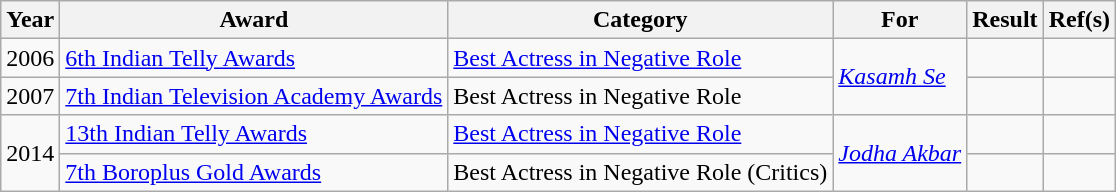<table class="wikitable">
<tr>
<th>Year</th>
<th>Award</th>
<th>Category</th>
<th>For</th>
<th>Result</th>
<th>Ref(s)</th>
</tr>
<tr>
<td>2006</td>
<td><a href='#'>6th Indian Telly Awards</a></td>
<td><a href='#'>Best Actress in Negative Role</a></td>
<td rowspan="2"><em><a href='#'>Kasamh Se</a></em></td>
<td></td>
<td></td>
</tr>
<tr>
<td>2007</td>
<td><a href='#'>7th Indian Television Academy Awards</a></td>
<td>Best Actress in Negative Role</td>
<td></td>
<td></td>
</tr>
<tr>
<td rowspan="2">2014</td>
<td><a href='#'>13th Indian Telly Awards</a></td>
<td><a href='#'>Best Actress in Negative Role</a></td>
<td rowspan="2"><em><a href='#'>Jodha Akbar</a></em></td>
<td></td>
<td></td>
</tr>
<tr>
<td><a href='#'>7th Boroplus Gold Awards</a></td>
<td>Best Actress in Negative Role (Critics)</td>
<td></td>
<td></td>
</tr>
</table>
